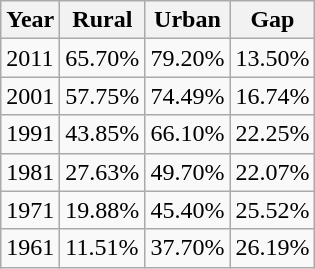<table class ="wikitable sortable">
<tr>
<th>Year</th>
<th>Rural</th>
<th>Urban</th>
<th>Gap</th>
</tr>
<tr>
<td>2011</td>
<td>65.70%</td>
<td>79.20%</td>
<td>13.50%</td>
</tr>
<tr>
<td>2001</td>
<td>57.75%</td>
<td>74.49%</td>
<td>16.74%</td>
</tr>
<tr>
<td>1991</td>
<td>43.85%</td>
<td>66.10%</td>
<td>22.25%</td>
</tr>
<tr>
<td>1981</td>
<td>27.63%</td>
<td>49.70%</td>
<td>22.07%</td>
</tr>
<tr>
<td>1971</td>
<td>19.88%</td>
<td>45.40%</td>
<td>25.52%</td>
</tr>
<tr>
<td>1961</td>
<td>11.51%</td>
<td>37.70%</td>
<td>26.19%</td>
</tr>
</table>
